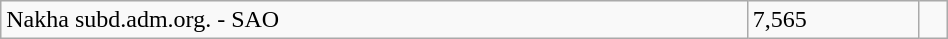<table class="wikitable" style="width:50%;">
<tr>
<td>Nakha subd.adm.org. - SAO</td>
<td>7,565</td>
<td></td>
</tr>
</table>
